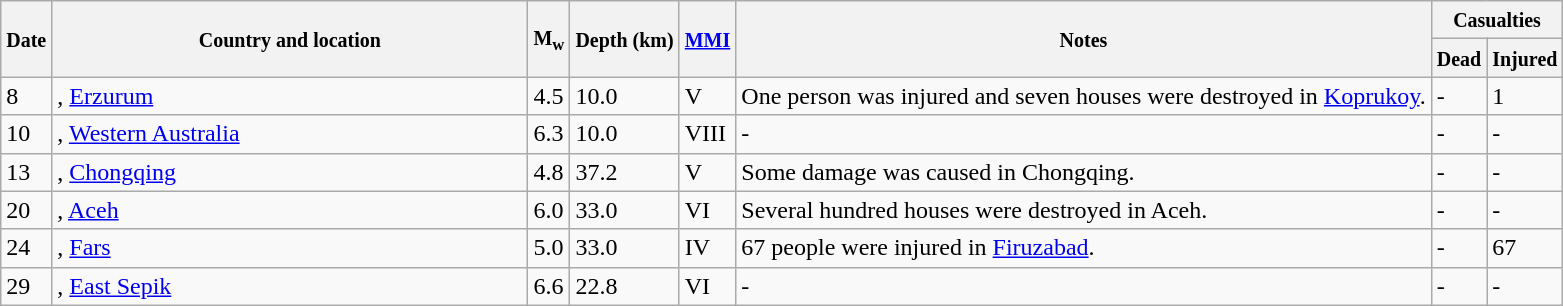<table class="wikitable sortable" style="border:1px black; margin-left:1em;">
<tr>
<th rowspan="2"><small>Date</small></th>
<th rowspan="2" style="width: 310px"><small>Country and location</small></th>
<th rowspan="2"><small>M<sub>w</sub></small></th>
<th rowspan="2"><small>Depth (km)</small></th>
<th rowspan="2"><small><a href='#'>MMI</a></small></th>
<th rowspan="2" class="unsortable"><small>Notes</small></th>
<th colspan="2"><small>Casualties</small></th>
</tr>
<tr>
<th><small>Dead</small></th>
<th><small>Injured</small></th>
</tr>
<tr>
<td>8</td>
<td>, <a href='#'>Erzurum</a></td>
<td>4.5</td>
<td>10.0</td>
<td>V</td>
<td>One person was injured and seven houses were destroyed in <a href='#'>Koprukoy</a>.</td>
<td>-</td>
<td>1</td>
</tr>
<tr>
<td>10</td>
<td>, <a href='#'>Western Australia</a></td>
<td>6.3</td>
<td>10.0</td>
<td>VIII</td>
<td>-</td>
<td>-</td>
<td>-</td>
</tr>
<tr>
<td>13</td>
<td>, <a href='#'>Chongqing</a></td>
<td>4.8</td>
<td>37.2</td>
<td>V</td>
<td>Some damage was caused in Chongqing.</td>
<td>-</td>
<td>-</td>
</tr>
<tr>
<td>20</td>
<td>, <a href='#'>Aceh</a></td>
<td>6.0</td>
<td>33.0</td>
<td>VI</td>
<td>Several hundred houses were destroyed in Aceh.</td>
<td>-</td>
<td>-</td>
</tr>
<tr>
<td>24</td>
<td>, <a href='#'>Fars</a></td>
<td>5.0</td>
<td>33.0</td>
<td>IV</td>
<td>67 people were injured in <a href='#'>Firuzabad</a>.</td>
<td>-</td>
<td>67</td>
</tr>
<tr>
<td>29</td>
<td>, <a href='#'>East Sepik</a></td>
<td>6.6</td>
<td>22.8</td>
<td>VI</td>
<td>-</td>
<td>-</td>
<td>-</td>
</tr>
<tr>
</tr>
</table>
